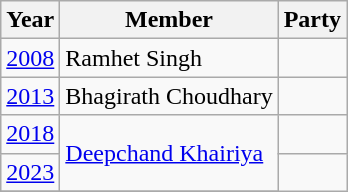<table class="wikitable sortable">
<tr>
<th>Year</th>
<th>Member</th>
<th colspan=2>Party</th>
</tr>
<tr>
<td><a href='#'>2008</a></td>
<td>Ramhet Singh</td>
<td></td>
</tr>
<tr>
<td><a href='#'>2013</a></td>
<td>Bhagirath Choudhary</td>
</tr>
<tr>
<td><a href='#'>2018</a></td>
<td rowspan=2><a href='#'>Deepchand Khairiya</a></td>
<td></td>
</tr>
<tr>
<td><a href='#'>2023</a></td>
</tr>
<tr>
</tr>
</table>
